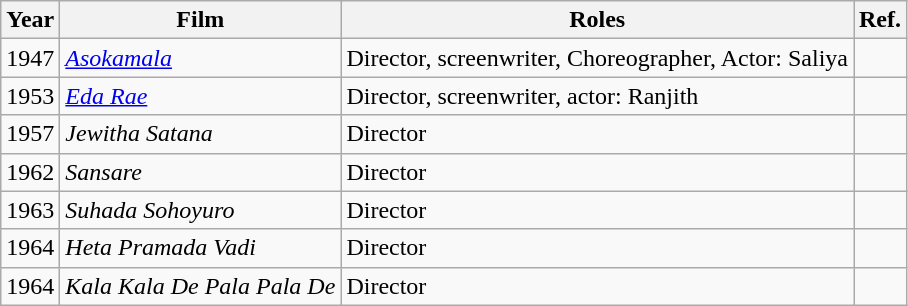<table class="wikitable">
<tr>
<th>Year</th>
<th>Film</th>
<th>Roles</th>
<th>Ref.</th>
</tr>
<tr>
<td>1947</td>
<td><em><a href='#'>Asokamala</a></em></td>
<td>Director, screenwriter, Choreographer, Actor: Saliya</td>
<td></td>
</tr>
<tr>
<td>1953</td>
<td><em><a href='#'>Eda Rae</a></em></td>
<td>Director, screenwriter, actor: Ranjith</td>
<td></td>
</tr>
<tr>
<td>1957</td>
<td><em>Jewitha Satana</em></td>
<td>Director</td>
<td></td>
</tr>
<tr>
<td>1962</td>
<td><em>Sansare</em></td>
<td>Director</td>
<td></td>
</tr>
<tr>
<td>1963</td>
<td><em>Suhada Sohoyuro</em></td>
<td>Director</td>
<td></td>
</tr>
<tr>
<td>1964</td>
<td><em>Heta Pramada Vadi</em></td>
<td>Director</td>
<td></td>
</tr>
<tr>
<td>1964</td>
<td><em>Kala Kala De Pala Pala De</em></td>
<td>Director</td>
<td></td>
</tr>
</table>
